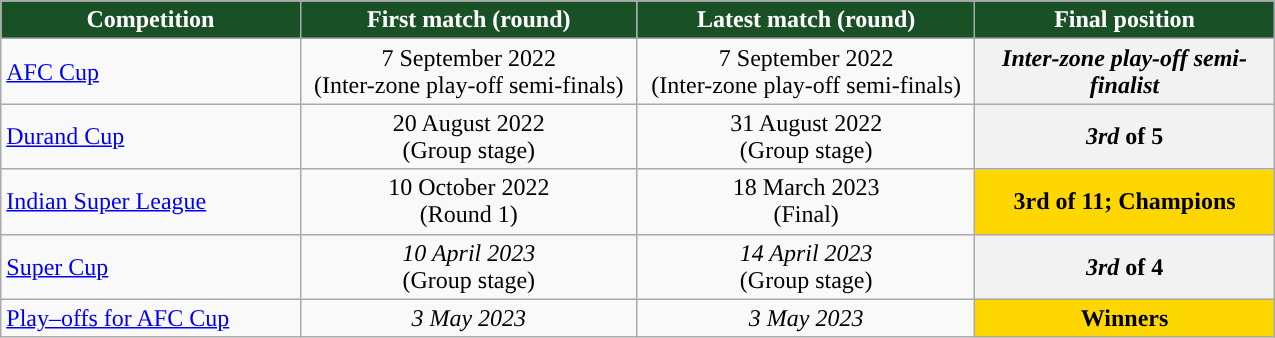<table class="wikitable" style="text-align:center; width:850px;">
<tr>
<th style="text-align:center; width:150px; background:#1A5026; color:#FFFFFF; ">Competition</th>
<th style="text-align:center; width:170px; background:#1A5026; color:#FFFFFF; ">First match (round)</th>
<th style="text-align:center; width:170px; background:#1A5026; color:#FFFFFF; ">Latest match (round)</th>
<th style="text-align:center; width:150px; background:#1A5026; color:#FFFFFF; ">Final position</th>
</tr>
<tr>
<td style="text-align:left;"><a href='#'>AFC Cup</a></td>
<td>7 September 2022<br>(Inter-zone play-off semi-finals)</td>
<td>7 September 2022<br>(Inter-zone play-off semi-finals)</td>
<th><em>Inter-zone play-off semi-finalist</em></th>
</tr>
<tr>
<td style="text-align:left;"><a href='#'>Durand Cup</a></td>
<td>20 August 2022<br>(Group stage)</td>
<td>31 August 2022<br>(Group stage)</td>
<th><em>3rd</em> of 5</th>
</tr>
<tr>
<td style="text-align:left;"><a href='#'>Indian Super League</a></td>
<td>10 October 2022<br>(Round 1)</td>
<td>18 March 2023 <br>(Final)</td>
<th style="background:Gold">3rd of 11; Champions</th>
</tr>
<tr>
<td style="text-align:left;"><a href='#'>Super Cup</a></td>
<td><em>10 April 2023</em><br>(Group stage)</td>
<td><em>14 April 2023</em><br>(Group stage)</td>
<th><em>3rd</em> of 4</th>
</tr>
<tr>
<td style="text-align:left;"><a href='#'>Play–offs for AFC Cup</a></td>
<td><em>3 May 2023</em></td>
<td><em>3 May 2023</em></td>
<th style="background:Gold">Winners</th>
</tr>
</table>
